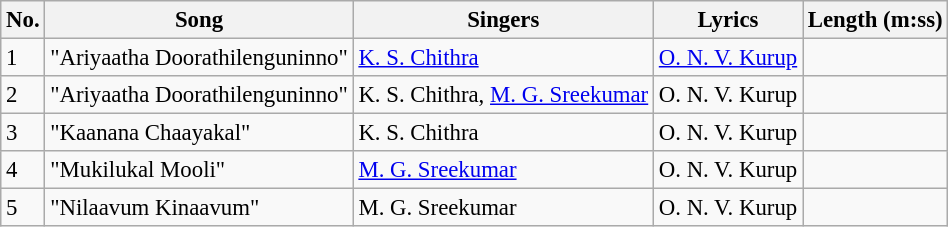<table class="wikitable" style="font-size:95%;">
<tr>
<th>No.</th>
<th>Song</th>
<th>Singers</th>
<th>Lyrics</th>
<th>Length (m:ss)</th>
</tr>
<tr>
<td>1</td>
<td>"Ariyaatha Doorathilenguninno"</td>
<td><a href='#'>K. S. Chithra</a></td>
<td><a href='#'>O. N. V. Kurup</a></td>
<td></td>
</tr>
<tr>
<td>2</td>
<td>"Ariyaatha Doorathilenguninno"</td>
<td>K. S. Chithra, <a href='#'>M. G. Sreekumar</a></td>
<td>O. N. V. Kurup</td>
<td></td>
</tr>
<tr>
<td>3</td>
<td>"Kaanana Chaayakal"</td>
<td>K. S. Chithra</td>
<td>O. N. V. Kurup</td>
<td></td>
</tr>
<tr>
<td>4</td>
<td>"Mukilukal Mooli"</td>
<td><a href='#'>M. G. Sreekumar</a></td>
<td>O. N. V. Kurup</td>
<td></td>
</tr>
<tr>
<td>5</td>
<td>"Nilaavum Kinaavum"</td>
<td>M. G. Sreekumar</td>
<td>O. N. V. Kurup</td>
<td></td>
</tr>
</table>
